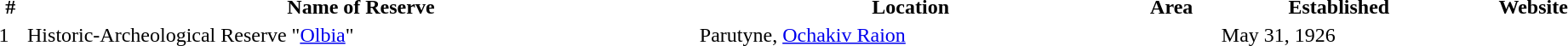<table class="standard" width="100%">
<tr>
<th>#</th>
<th>Name of Reserve</th>
<th>Location</th>
<th>Area</th>
<th>Established</th>
<th>Website</th>
</tr>
<tr>
<td>1</td>
<td>Historic-Archeological Reserve "<a href='#'>Olbia</a>"</td>
<td>Parutyne, <a href='#'>Ochakiv Raion</a></td>
<td></td>
<td>May 31, 1926</td>
<td></td>
</tr>
</table>
